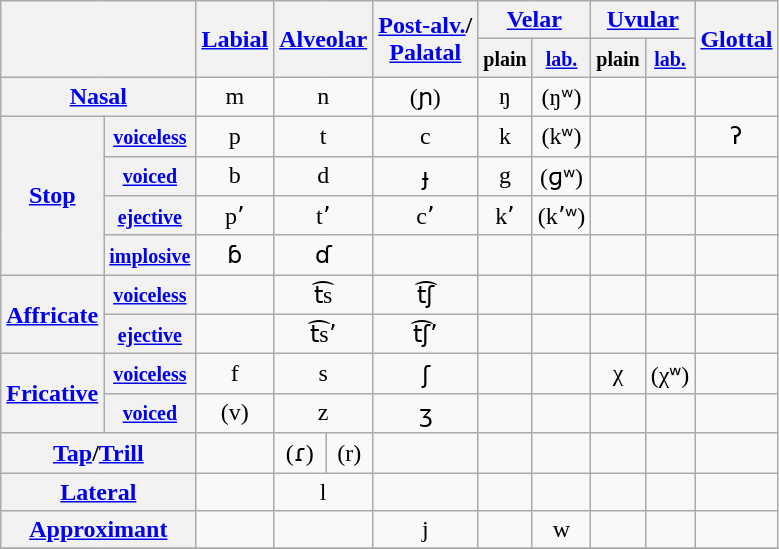<table class="wikitable" style="text-align:center">
<tr>
<th colspan="2" rowspan="2"></th>
<th rowspan="2"><a href='#'>Labial</a></th>
<th colspan="2" rowspan="2"><a href='#'>Alveolar</a></th>
<th rowspan="2"><a href='#'>Post-alv.</a>/<br><a href='#'>Palatal</a></th>
<th colspan="2"><a href='#'>Velar</a></th>
<th colspan="2"><a href='#'>Uvular</a></th>
<th rowspan="2"><a href='#'>Glottal</a></th>
</tr>
<tr>
<th><small>plain</small></th>
<th><small><a href='#'>lab.</a></small></th>
<th><small>plain</small></th>
<th><small><a href='#'>lab.</a></small></th>
</tr>
<tr>
<th colspan="2"><a href='#'>Nasal</a></th>
<td>m</td>
<td colspan="2">n</td>
<td>(ɲ)</td>
<td>ŋ</td>
<td>(ŋʷ)</td>
<td></td>
<td></td>
<td></td>
</tr>
<tr>
<th rowspan="4"><a href='#'>Stop</a></th>
<th><small><a href='#'>voiceless</a></small></th>
<td>p</td>
<td colspan="2">t</td>
<td>c</td>
<td>k</td>
<td>(kʷ)</td>
<td></td>
<td></td>
<td>ʔ</td>
</tr>
<tr>
<th><small><a href='#'>voiced</a></small></th>
<td>b</td>
<td colspan="2">d</td>
<td>ɟ</td>
<td>g</td>
<td>(ɡʷ)</td>
<td></td>
<td></td>
<td></td>
</tr>
<tr>
<th><small><a href='#'>ejective</a></small></th>
<td>pʼ</td>
<td colspan="2">tʼ</td>
<td>cʼ</td>
<td>kʼ</td>
<td>(kʼʷ)</td>
<td></td>
<td></td>
<td></td>
</tr>
<tr>
<th><small><a href='#'>implosive</a></small></th>
<td>ɓ</td>
<td colspan="2">ɗ</td>
<td></td>
<td></td>
<td></td>
<td></td>
<td></td>
<td></td>
</tr>
<tr>
<th rowspan="2"><a href='#'>Affricate</a></th>
<th><small><a href='#'>voiceless</a></small></th>
<td></td>
<td colspan="2">t͡s</td>
<td>t͡ʃ</td>
<td></td>
<td></td>
<td></td>
<td></td>
<td></td>
</tr>
<tr>
<th><small><a href='#'>ejective</a></small></th>
<td></td>
<td colspan="2">t͡sʼ</td>
<td>t͡ʃʼ</td>
<td></td>
<td></td>
<td></td>
<td></td>
<td></td>
</tr>
<tr>
<th rowspan="2"><a href='#'>Fricative</a></th>
<th><small><a href='#'>voiceless</a></small></th>
<td>f</td>
<td colspan="2">s</td>
<td>ʃ</td>
<td></td>
<td></td>
<td>χ</td>
<td>(χʷ)</td>
<td></td>
</tr>
<tr>
<th><small><a href='#'>voiced</a></small></th>
<td>(v)</td>
<td colspan="2">z</td>
<td>ʒ</td>
<td></td>
<td></td>
<td></td>
<td></td>
<td></td>
</tr>
<tr>
<th colspan="2"><a href='#'>Tap</a>/<a href='#'>Trill</a></th>
<td></td>
<td>(ɾ)</td>
<td>(r)</td>
<td></td>
<td></td>
<td></td>
<td></td>
<td></td>
<td></td>
</tr>
<tr>
<th colspan="2"><a href='#'>Lateral</a></th>
<td></td>
<td colspan="2">l</td>
<td></td>
<td></td>
<td></td>
<td></td>
<td></td>
<td></td>
</tr>
<tr>
<th colspan="2"><a href='#'>Approximant</a></th>
<td></td>
<td colspan="2"></td>
<td>j</td>
<td></td>
<td>w</td>
<td></td>
<td></td>
<td></td>
</tr>
<tr>
</tr>
</table>
